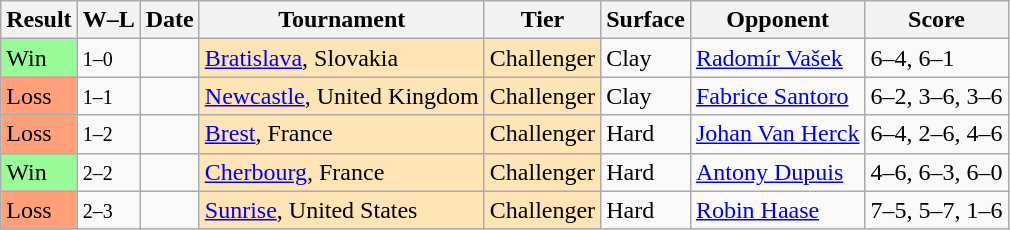<table class="sortable wikitable">
<tr>
<th>Result</th>
<th class="unsortable">W–L</th>
<th>Date</th>
<th>Tournament</th>
<th>Tier</th>
<th>Surface</th>
<th>Opponent</th>
<th class="unsortable">Score</th>
</tr>
<tr>
<td style="background:#98fb98;">Win</td>
<td><small>1–0</small></td>
<td></td>
<td style="background:moccasin;"><a href='#'>Bratislava</a>, Slovakia</td>
<td style="background:moccasin;">Challenger</td>
<td>Clay</td>
<td> <a href='#'>Radomír Vašek</a></td>
<td>6–4, 6–1</td>
</tr>
<tr>
<td style="background:#ffa07a;">Loss</td>
<td><small>1–1</small></td>
<td></td>
<td style="background:moccasin;"><a href='#'>Newcastle</a>, United Kingdom</td>
<td style="background:moccasin;">Challenger</td>
<td>Clay</td>
<td> <a href='#'>Fabrice Santoro</a></td>
<td>6–2, 3–6, 3–6</td>
</tr>
<tr>
<td style="background:#ffa07a;">Loss</td>
<td><small>1–2</small></td>
<td></td>
<td style="background:moccasin;"><a href='#'>Brest</a>, France</td>
<td style="background:moccasin;">Challenger</td>
<td>Hard</td>
<td> <a href='#'>Johan Van Herck</a></td>
<td>6–4, 2–6, 4–6</td>
</tr>
<tr>
<td style="background:#98fb98;">Win</td>
<td><small>2–2</small></td>
<td></td>
<td style="background:moccasin;"><a href='#'>Cherbourg</a>, France</td>
<td style="background:moccasin;">Challenger</td>
<td>Hard</td>
<td> <a href='#'>Antony Dupuis</a></td>
<td>4–6, 6–3, 6–0</td>
</tr>
<tr>
<td style="background:#ffa07a;">Loss</td>
<td><small>2–3</small></td>
<td></td>
<td style="background:moccasin;"><a href='#'>Sunrise</a>, United States</td>
<td style="background:moccasin;">Challenger</td>
<td>Hard</td>
<td> <a href='#'>Robin Haase</a></td>
<td>7–5, 5–7, 1–6</td>
</tr>
</table>
